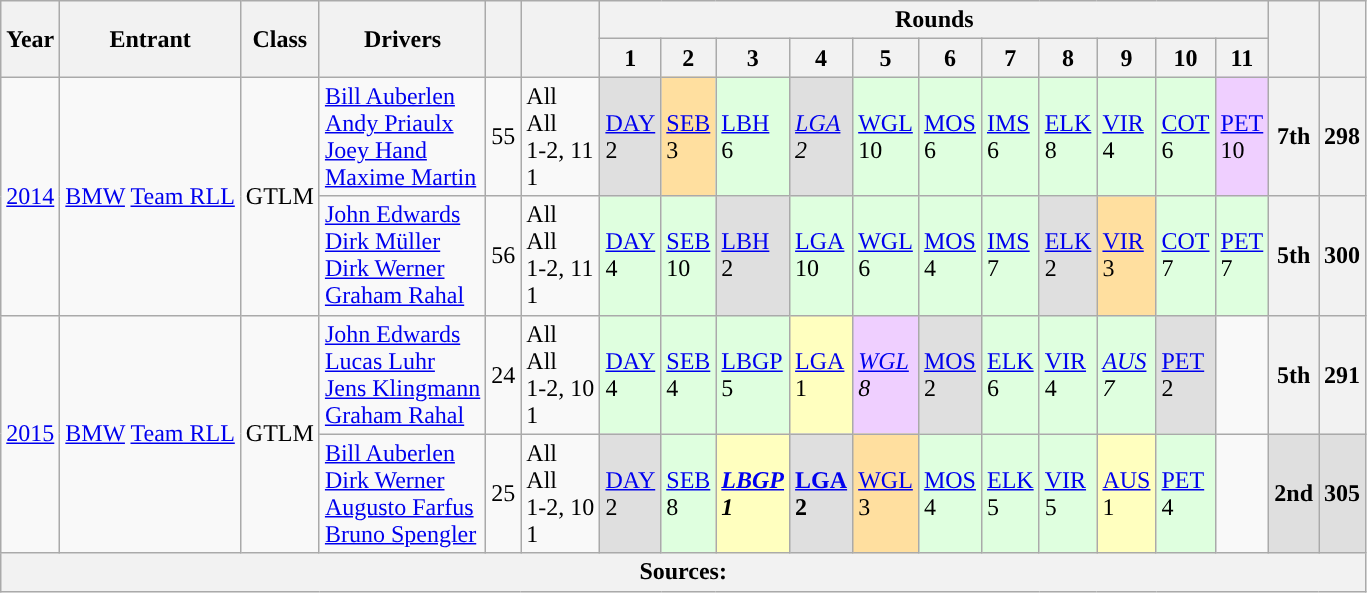<table class="wikitable">
<tr>
<th rowspan="2">Year</th>
<th rowspan="2">Entrant</th>
<th rowspan="2">Class</th>
<th rowspan="2">Drivers</th>
<th rowspan="2"></th>
<th rowspan="2"></th>
<th colspan="11">Rounds</th>
<th rowspan="2"></th>
<th rowspan="2"></th>
</tr>
<tr>
<th>1</th>
<th>2</th>
<th>3</th>
<th>4</th>
<th>5</th>
<th>6</th>
<th>7</th>
<th>8</th>
<th>9</th>
<th>10</th>
<th>11</th>
</tr>
<tr>
<td rowspan="2"><a href='#'>2014</a></td>
<td rowspan="2"> <a href='#'>BMW</a> <a href='#'>Team RLL</a></td>
<td rowspan="2">GTLM</td>
<td> <a href='#'>Bill Auberlen</a><br> <a href='#'>Andy Priaulx</a><br> <a href='#'>Joey Hand</a><br> <a href='#'>Maxime Martin</a></td>
<td>55</td>
<td>All<br>All<br>1-2, 11<br>1</td>
<td style="background:#DFDFDF;”"><a href='#'>DAY</a><br>2</td>
<td style="background:#FFDF9F;”"><a href='#'>SEB</a><br>3</td>
<td style="background:#DFFFDF;"><a href='#'>LBH</a><br>6</td>
<td style="background:#DFDFDF;”"><em><a href='#'>LGA</a><br>2</em></td>
<td style="background:#DFFFDF;"><a href='#'>WGL</a><br>10</td>
<td style="background:#DFFFDF;"><a href='#'>MOS</a><br>6</td>
<td style="background:#DFFFDF;"><a href='#'>IMS</a><br>6</td>
<td style="background:#DFFFDF;"><a href='#'>ELK</a><br>8</td>
<td style="background:#DFFFDF;"><a href='#'>VIR</a><br>4</td>
<td style="background:#DFFFDF;"><a href='#'>COT</a><br>6</td>
<td style="background:#EFCFFF;"><a href='#'>PET</a><br>10</td>
<th>7th</th>
<th>298</th>
</tr>
<tr>
<td> <a href='#'>John Edwards</a><br> <a href='#'>Dirk Müller</a><br> <a href='#'>Dirk Werner</a><br> <a href='#'>Graham Rahal</a></td>
<td>56</td>
<td>All<br>All<br>1-2, 11<br>1</td>
<td style="background:#DFFFDF;"><a href='#'>DAY</a><br>4</td>
<td style="background:#DFFFDF;"><a href='#'>SEB</a><br>10</td>
<td style="background:#DFDFDF;”"><a href='#'>LBH</a><br>2</td>
<td style="background:#DFFFDF;"><a href='#'>LGA</a><br>10</td>
<td style="background:#DFFFDF;"><a href='#'>WGL</a><br>6</td>
<td style="background:#DFFFDF;"><a href='#'>MOS</a><br>4</td>
<td style="background:#DFFFDF;"><a href='#'>IMS</a><br>7</td>
<td style="background:#DFDFDF;”"><a href='#'>ELK</a><br>2</td>
<td style="background:#FFDF9F;”"><a href='#'>VIR</a><br>3</td>
<td style="background:#DFFFDF;"><a href='#'>COT</a><br>7</td>
<td style="background:#DFFFDF;"><a href='#'>PET</a><br>7</td>
<th>5th</th>
<th>300</th>
</tr>
<tr>
<td rowspan="2"><a href='#'>2015</a></td>
<td rowspan="2"> <a href='#'>BMW</a> <a href='#'>Team RLL</a></td>
<td rowspan="2">GTLM</td>
<td> <a href='#'>John Edwards</a><br> <a href='#'>Lucas Luhr</a><br> <a href='#'>Jens Klingmann</a><br> <a href='#'>Graham Rahal</a></td>
<td>24</td>
<td>All<br>All<br>1-2, 10<br>1</td>
<td style="background:#dfffdf;"><a href='#'>DAY</a><br>4</td>
<td style="background:#dfffdf;"><a href='#'>SEB</a><br>4</td>
<td style="background:#dfffdf;"><a href='#'>LBGP</a><br>5</td>
<td style="background:#FFFFBF;”"><a href='#'>LGA</a><br>1</td>
<td style="background:#EFCFFF;"><em><a href='#'>WGL</a><br>8</em></td>
<td style="background:#dfdfdf;"><a href='#'>MOS</a><br>2</td>
<td style="background:#dfffdf;"><a href='#'>ELK</a><br>6</td>
<td style="background:#dfffdf;"><a href='#'>VIR</a><br>4</td>
<td style="background:#dfffdf;"><em><a href='#'>AUS</a><br>7</em></td>
<td style="background:#dfdfdf;"><a href='#'>PET</a><br>2</td>
<td></td>
<th>5th</th>
<th>291</th>
</tr>
<tr>
<td> <a href='#'>Bill Auberlen</a><br> <a href='#'>Dirk Werner</a><br> <a href='#'>Augusto Farfus</a><br> <a href='#'>Bruno Spengler</a></td>
<td>25</td>
<td>All<br>All<br>1-2, 10<br>1</td>
<td style="background:#dfdfdf;"><a href='#'>DAY</a><br>2</td>
<td style="background:#dfffdf;"><a href='#'>SEB</a><br>8</td>
<td style="background:#ffffbf;"><strong><em><a href='#'>LBGP</a><br>1</em></strong></td>
<td style="background:#dfdfdf;"><strong><a href='#'>LGA</a><br>2</strong></td>
<td style="background:#ffdf9f;"><a href='#'>WGL</a><br>3</td>
<td style="background:#dfffdf;"><a href='#'>MOS</a><br>4</td>
<td style="background:#dfffdf;"><a href='#'>ELK</a><br>5</td>
<td style="background:#dfffdf;"><a href='#'>VIR</a><br>5</td>
<td style="background:#ffffbf;"><a href='#'>AUS</a><br>1</td>
<td style="background:#dfffdf;"><a href='#'>PET</a><br>4</td>
<td></td>
<th style="background:#dfdfdf;">2nd</th>
<th style="background:#dfdfdf;">305</th>
</tr>
<tr>
<th colspan="19">Sources:</th>
</tr>
</table>
